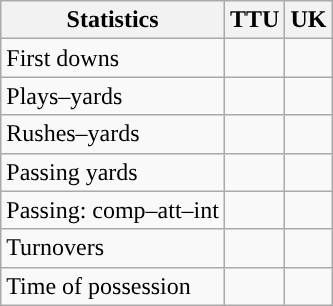<table class="wikitable" style="float:left">
<tr>
<th>Statistics</th>
<th>TTU</th>
<th>UK</th>
</tr>
<tr>
<td>First downs</td>
<td></td>
<td></td>
</tr>
<tr>
<td>Plays–yards</td>
<td></td>
<td></td>
</tr>
<tr>
<td>Rushes–yards</td>
<td></td>
<td></td>
</tr>
<tr>
<td>Passing yards</td>
<td></td>
<td></td>
</tr>
<tr>
<td>Passing: comp–att–int</td>
<td></td>
<td></td>
</tr>
<tr>
<td>Turnovers</td>
<td></td>
<td></td>
</tr>
<tr>
<td>Time of possession</td>
<td></td>
<td></td>
</tr>
</table>
